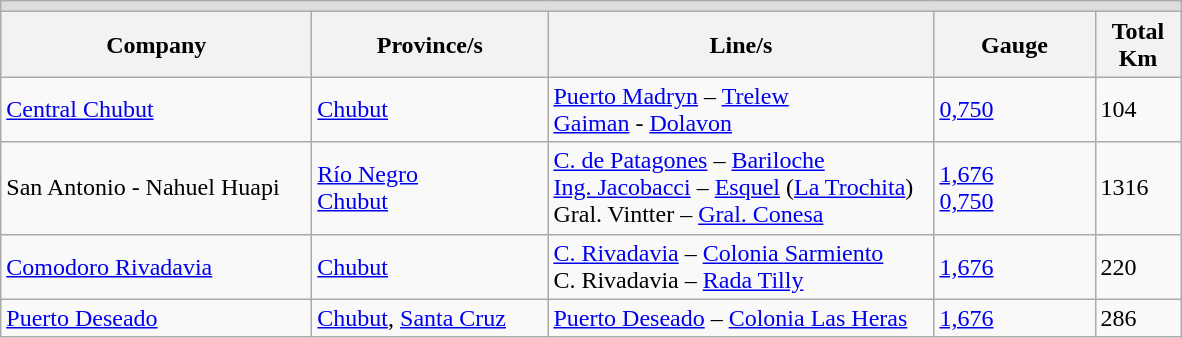<table class="wikitable sortable" style="text-align: ">
<tr>
<th colspan=5 style="background:#dddddd; color:black"></th>
</tr>
<tr>
<th width=200px>Company</th>
<th width=150px>Province/s</th>
<th width=250px>Line/s</th>
<th width=100px>Gauge</th>
<th width=50px>Total Km</th>
</tr>
<tr>
<td><a href='#'>Central Chubut</a></td>
<td><a href='#'>Chubut</a></td>
<td><a href='#'>Puerto Madryn</a> – <a href='#'>Trelew</a> <br> <a href='#'>Gaiman</a> - <a href='#'>Dolavon</a></td>
<td><a href='#'>0,750</a></td>
<td>104</td>
</tr>
<tr>
<td>San Antonio - Nahuel Huapi</td>
<td><a href='#'>Río Negro</a><br><a href='#'>Chubut</a></td>
<td><a href='#'>C. de Patagones</a> – <a href='#'>Bariloche</a> <br> <a href='#'>Ing. Jacobacci</a> – <a href='#'>Esquel</a> (<a href='#'>La Trochita</a>) <br> Gral. Vintter – <a href='#'>Gral. Conesa</a></td>
<td><a href='#'>1,676</a> <br> <a href='#'>0,750</a></td>
<td>1316</td>
</tr>
<tr>
<td><a href='#'>Comodoro Rivadavia</a></td>
<td><a href='#'>Chubut</a></td>
<td><a href='#'>C. Rivadavia</a> – <a href='#'>Colonia Sarmiento</a><br> C. Rivadavia – <a href='#'>Rada Tilly</a></td>
<td><a href='#'>1,676</a></td>
<td>220</td>
</tr>
<tr>
<td><a href='#'>Puerto Deseado</a></td>
<td><a href='#'>Chubut</a>, <a href='#'>Santa Cruz</a></td>
<td><a href='#'>Puerto Deseado</a> – <a href='#'>Colonia Las Heras</a></td>
<td><a href='#'>1,676</a></td>
<td>286</td>
</tr>
</table>
